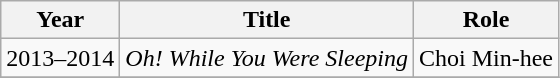<table class="wikitable">
<tr>
<th>Year</th>
<th>Title</th>
<th>Role</th>
</tr>
<tr>
<td>2013–2014</td>
<td><em>Oh! While You Were Sleeping</em> </td>
<td>Choi Min-hee</td>
</tr>
<tr>
</tr>
</table>
